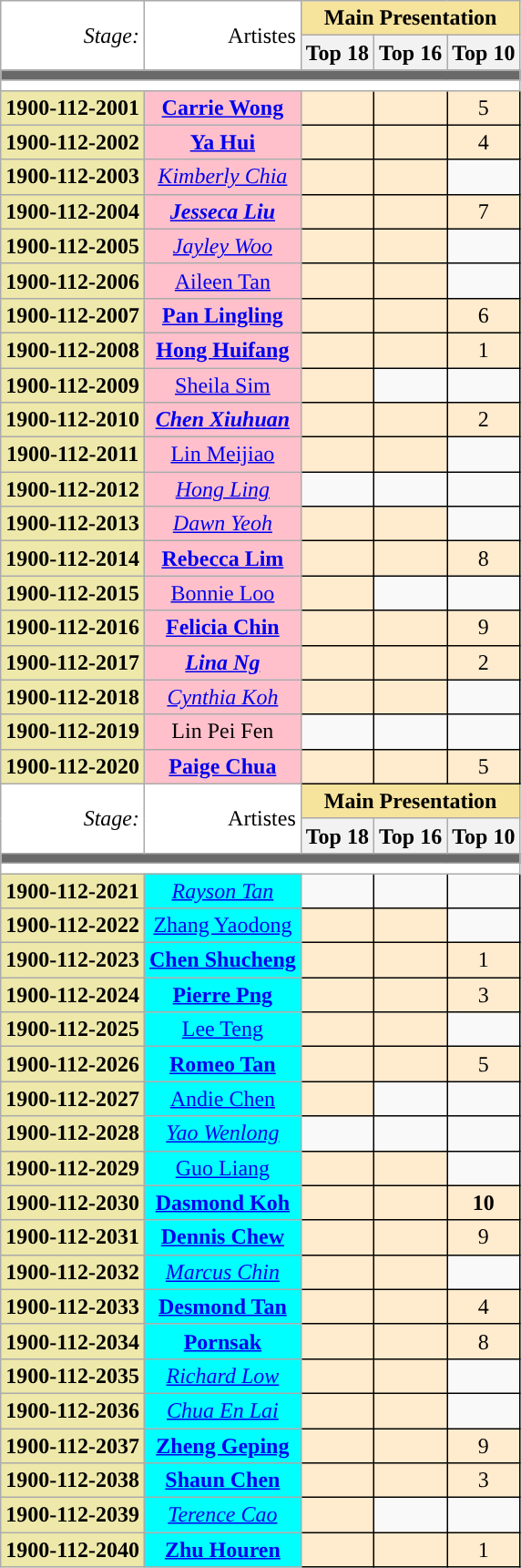<table class="wikitable">
<tr>
<td colspan=1 bgcolor="White" align="right" rowspan="2"><em>Stage:</em></td>
<td rowspan=2 bgcolor="White" align="right">Artistes</td>
<td colspan=4 bgcolor="#f6e39c" align="center"><strong>Main Presentation</strong></td>
</tr>
<tr>
<th align="center">Top 18</th>
<th align="center">Top 16</th>
<th align="center">Top 10</th>
</tr>
<tr>
<td colspan=5 bgcolor="#696969" align="center"></td>
</tr>
<tr>
<td colspan=5 bgcolor="White"></td>
</tr>
<tr>
<td bgcolor="palegoldenrod" align="center"><strong>1900-112-2001</strong></td>
<td bgcolor="Pink" align="center"><strong><a href='#'>Carrie Wong</a></strong></td>
<td style="background:#FFEBCD; border:1px solid black; text-align:center;"></td>
<td style="background:#FFEBCD; border:1px solid black; text-align:center;"></td>
<td style="background:#FFEBCD; border:1px solid black; text-align:center;">5</td>
</tr>
<tr>
<td bgcolor="palegoldenrod" align="center"><strong>1900-112-2002</strong></td>
<td bgcolor="pink" align="center"><strong><a href='#'>Ya Hui</a></strong></td>
<td style="background:#FFEBCD; border:1px solid black; text-align:center;"></td>
<td style="background:#FFEBCD; border:1px solid black; text-align:center;"></td>
<td style="background:#FFEBCD; border:1px solid black; text-align:center;">4</td>
</tr>
<tr>
<td bgcolor="palegoldenrod" align="center"><strong>1900-112-2003</strong></td>
<td bgcolor="pink" align="center"><em><a href='#'>Kimberly Chia</a></em></td>
<td style="background:#FFEBCD; border:1px solid black; text-align:center;"></td>
<td style="background:#FFEBCD; border:1px solid black; text-align:center;"></td>
<td style="border:1px solid black;"></td>
</tr>
<tr>
<td bgcolor="palegoldenrod" align="center"><strong>1900-112-2004</strong></td>
<td bgcolor="pink" align="center"><strong><em><a href='#'>Jesseca Liu</a></em></strong></td>
<td style="background:#FFEBCD; border:1px solid black; text-align:center;"></td>
<td style="background:#FFEBCD; border:1px solid black; text-align:center;"></td>
<td style="background:#FFEBCD; border:1px solid black; text-align:center;">7</td>
</tr>
<tr>
<td bgcolor="palegoldenrod" align="center"><strong>1900-112-2005</strong></td>
<td bgcolor="pink" align="center"><em><a href='#'>Jayley Woo</a></em></td>
<td style="background:#FFEBCD; border:1px solid black; text-align:center;"></td>
<td style="background:#FFEBCD; border:1px solid black; text-align:center;"></td>
<td style="border:1px solid black;"></td>
</tr>
<tr>
<td bgcolor="palegoldenrod" align="center"><strong>1900-112-2006</strong></td>
<td bgcolor="pink" align="center"><a href='#'>Aileen Tan</a></td>
<td style="background:#FFEBCD; border:1px solid black; text-align:center;"></td>
<td style="background:#FFEBCD; border:1px solid black; text-align:center;"></td>
<td style="border:1px solid black;"></td>
</tr>
<tr>
<td bgcolor="palegoldenrod" align="center"><strong>1900-112-2007</strong></td>
<td bgcolor="pink" align="center"><strong><a href='#'>Pan Lingling</a></strong></td>
<td style="background:#FFEBCD; border:1px solid black; text-align:center;"></td>
<td style="background:#FFEBCD; border:1px solid black; text-align:center;"></td>
<td style="background:#FFEBCD; border:1px solid black; text-align:center;">6</td>
</tr>
<tr>
<td bgcolor="palegoldenrod" align="center"><strong>1900-112-2008</strong></td>
<td bgcolor="pink" align="center"><strong><a href='#'>Hong Huifang</a></strong></td>
<td style="background:#FFEBCD; border:1px solid black; text-align:center;"></td>
<td style="background:#FFEBCD; border:1px solid black; text-align:center;"></td>
<td style="background:#FFEBCD; border:1px solid black; text-align:center;">1</td>
</tr>
<tr>
<td bgcolor="palegoldenrod" align="center"><strong>1900-112-2009</strong></td>
<td bgcolor="pink" align="center"><a href='#'>Sheila Sim</a></td>
<td style="background:#FFEBCD; border:1px solid black; text-align:center;"></td>
<td style="border:1px solid black;"></td>
<td style="border:1px solid black;"></td>
</tr>
<tr>
<td bgcolor="palegoldenrod" align="center"><strong>1900-112-2010</strong></td>
<td bgcolor="pink" align="center"><strong><em><a href='#'>Chen Xiuhuan</a></em></strong></td>
<td style="background:#FFEBCD; border:1px solid black; text-align:center;"></td>
<td style="background:#FFEBCD; border:1px solid black; text-align:center;"></td>
<td style="background:#FFEBCD; border:1px solid black; text-align:center;">2</td>
</tr>
<tr>
<td bgcolor="palegoldenrod" align="center"><strong>1900-112-2011</strong></td>
<td bgcolor="pink" align="center"><a href='#'>Lin Meijiao</a></td>
<td style="background:#FFEBCD; border:1px solid black; text-align:center;"></td>
<td style="background:#FFEBCD; border:1px solid black; text-align:center;"></td>
<td style="border:1px solid black;"></td>
</tr>
<tr>
<td bgcolor="palegoldenrod" align="center"><strong>1900-112-2012</strong></td>
<td bgcolor="pink" align="center"><em><a href='#'>Hong Ling</a></em></td>
<td style="border:1px solid black;"></td>
<td style="border:1px solid black;"></td>
<td style="border:1px solid black;"></td>
</tr>
<tr>
<td bgcolor="palegoldenrod" align="center"><strong>1900-112-2013</strong></td>
<td bgcolor="pink" align="center"><em><a href='#'>Dawn Yeoh</a></em></td>
<td style="background:#FFEBCD; border:1px solid black; text-align:center;"></td>
<td style="background:#FFEBCD; border:1px solid black; text-align:center;"></td>
<td style="border:1px solid black;"></td>
</tr>
<tr>
<td bgcolor="palegoldenrod" align="center"><strong>1900-112-2014</strong></td>
<td bgcolor="pink" align="center"><strong><a href='#'>Rebecca Lim</a></strong></td>
<td style="background:#FFEBCD; border:1px solid black; text-align:center;"></td>
<td style="background:#FFEBCD; border:1px solid black; text-align:center;"></td>
<td style="background:#FFEBCD; border:1px solid black; text-align:center;">8</td>
</tr>
<tr>
<td bgcolor="palegoldenrod" align="center"><strong>1900-112-2015</strong></td>
<td bgcolor="pink" align="center"><a href='#'>Bonnie Loo</a></td>
<td style="background:#FFEBCD; border:1px solid black; text-align:center;"></td>
<td style="border:1px solid black;"></td>
<td style="border:1px solid black;"></td>
</tr>
<tr>
<td bgcolor="palegoldenrod" align="center"><strong>1900-112-2016</strong></td>
<td bgcolor="pink" align="center"><strong><a href='#'>Felicia Chin</a></strong></td>
<td style="background:#FFEBCD; border:1px solid black; text-align:center;"></td>
<td style="background:#FFEBCD; border:1px solid black; text-align:center;"></td>
<td style="background:#FFEBCD; border:1px solid black; text-align:center;">9</td>
</tr>
<tr>
<td bgcolor="palegoldenrod" align="center"><strong>1900-112-2017</strong></td>
<td bgcolor="pink" align="center"><strong><em><a href='#'>Lina Ng</a></em></strong></td>
<td style="background:#FFEBCD; border:1px solid black; text-align:center;"></td>
<td style="background:#FFEBCD; border:1px solid black; text-align:center;"></td>
<td style="background:#FFEBCD; border:1px solid black; text-align:center;">2</td>
</tr>
<tr>
<td bgcolor="palegoldenrod" align="center"><strong>1900-112-2018</strong></td>
<td bgcolor="pink" align="center"><em><a href='#'>Cynthia Koh</a></em></td>
<td style="background:#FFEBCD; border:1px solid black; text-align:center;"></td>
<td style="background:#FFEBCD; border:1px solid black; text-align:center;"></td>
<td style="border:1px solid black;"></td>
</tr>
<tr>
<td bgcolor="palegoldenrod" align="center"><strong>1900-112-2019</strong></td>
<td bgcolor="pink" align="center">Lin Pei Fen</td>
<td style="border:1px solid black;"></td>
<td style="border:1px solid black;"></td>
<td style="border:1px solid black;"></td>
</tr>
<tr>
<td bgcolor="palegoldenrod" align="center"><strong>1900-112-2020</strong></td>
<td bgcolor="pink" align="center"><strong><a href='#'>Paige Chua</a></strong></td>
<td style="background:#FFEBCD; border:1px solid black; text-align:center;"></td>
<td style="background:#FFEBCD; border:1px solid black; text-align:center;"></td>
<td style="background:#FFEBCD; border:1px solid black; text-align:center;">5</td>
</tr>
<tr>
<td colspan=1 bgcolor="White" align="right" rowspan="2"><em>Stage:</em></td>
<td rowspan=2 bgcolor="White" align="right">Artistes</td>
<td colspan=4 bgcolor="#f6e39c" align="center"><strong>Main Presentation</strong></td>
</tr>
<tr>
<th align="center">Top 18</th>
<th align="center">Top 16</th>
<th align="center">Top 10</th>
</tr>
<tr>
<td colspan=5 bgcolor="#696969" align="center"></td>
</tr>
<tr>
<td colspan=5 bgcolor="White"></td>
</tr>
<tr>
<td bgcolor="palegoldenrod" align="center"><strong>1900-112-2021</strong></td>
<td bgcolor="cyan" align="center"><em><a href='#'>Rayson Tan</a></em></td>
<td style="border:1px solid black;"></td>
<td style="border:1px solid black;"></td>
<td style="border:1px solid black;"></td>
</tr>
<tr>
<td bgcolor="palegoldenrod" align="center"><strong>1900-112-2022</strong></td>
<td bgcolor="cyan" align="center"><a href='#'>Zhang Yaodong</a></td>
<td style="background:#FFEBCD; border:1px solid black; text-align:center;"></td>
<td style="background:#FFEBCD; border:1px solid black; text-align:center;"></td>
<td style="border:1px solid black;"></td>
</tr>
<tr>
<td bgcolor="palegoldenrod" align="center"><strong>1900-112-2023</strong></td>
<td bgcolor="cyan" align="center"><strong><a href='#'>Chen Shucheng</a></strong></td>
<td style="background:#FFEBCD; border:1px solid black; text-align:center;"></td>
<td style="background:#FFEBCD; border:1px solid black; text-align:center;"></td>
<td style="background:#FFEBCD; border:1px solid black; text-align:center;">1</td>
</tr>
<tr>
<td bgcolor="palegoldenrod" align="center"><strong>1900-112-2024</strong></td>
<td bgcolor="cyan" align="center"><strong><a href='#'>Pierre Png</a></strong></td>
<td style="background:#FFEBCD; border:1px solid black; text-align:center;"></td>
<td style="background:#FFEBCD; border:1px solid black; text-align:center;"></td>
<td style="background:#FFEBCD; border:1px solid black; text-align:center;">3</td>
</tr>
<tr>
<td bgcolor="palegoldenrod" align="center"><strong>1900-112-2025</strong></td>
<td bgcolor="cyan" align="center"><a href='#'>Lee Teng</a></td>
<td style="background:#FFEBCD; border:1px solid black; text-align:center;"></td>
<td style="background:#FFEBCD; border:1px solid black; text-align:center;"></td>
<td style="border:1px solid black;"></td>
</tr>
<tr>
<td bgcolor="palegoldenrod" align="center"><strong>1900-112-2026</strong></td>
<td bgcolor="cyan" align="center"><strong><a href='#'>Romeo Tan</a></strong></td>
<td style="background:#FFEBCD; border:1px solid black; text-align:center;"></td>
<td style="background:#FFEBCD; border:1px solid black; text-align:center;"></td>
<td style="background:#FFEBCD; border:1px solid black; text-align:center;">5</td>
</tr>
<tr>
<td bgcolor="palegoldenrod" align="center"><strong>1900-112-2027</strong></td>
<td bgcolor="cyan" align="center"><a href='#'>Andie Chen</a></td>
<td style="background:#FFEBCD; border:1px solid black; text-align:center;"></td>
<td style="border:1px solid black;"></td>
<td style="border:1px solid black;"></td>
</tr>
<tr>
<td bgcolor="palegoldenrod" align="center"><strong>1900-112-2028</strong></td>
<td bgcolor="cyan" align="center"><em><a href='#'>Yao Wenlong</a></em></td>
<td style="border:1px solid black;"></td>
<td style="border:1px solid black;"></td>
<td style="border:1px solid black;"></td>
</tr>
<tr>
<td bgcolor="palegoldenrod" align="center"><strong>1900-112-2029</strong></td>
<td bgcolor="cyan" align="center"><a href='#'>Guo Liang</a></td>
<td style="background:#FFEBCD; border:1px solid black; text-align:center;"></td>
<td style="background:#FFEBCD; border:1px solid black; text-align:center;"></td>
<td style="border:1px solid black;"></td>
</tr>
<tr>
<td bgcolor="palegoldenrod" align="center"><strong>1900-112-2030</strong></td>
<td bgcolor="cyan" align="center"><strong><a href='#'>Dasmond Koh</a></strong></td>
<td style="background:#FFEBCD; border:1px solid black; text-align:center;"></td>
<td style="background:#FFEBCD; border:1px solid black; text-align:center;"></td>
<td style="background:#FFEBCD; border:1px solid black; text-align:center;"><strong>10</strong></td>
</tr>
<tr>
<td bgcolor="palegoldenrod" align="center"><strong>1900-112-2031</strong></td>
<td bgcolor="cyan" align="center"><strong><a href='#'>Dennis Chew</a></strong></td>
<td style="background:#FFEBCD; border:1px solid black; text-align:center;"></td>
<td style="background:#FFEBCD; border:1px solid black; text-align:center;"></td>
<td style="background:#FFEBCD; border:1px solid black; text-align:center;">9</td>
</tr>
<tr>
<td bgcolor="palegoldenrod" align="center"><strong>1900-112-2032</strong></td>
<td bgcolor="cyan" align="center"><em><a href='#'>Marcus Chin</a></em></td>
<td style="background:#FFEBCD; border:1px solid black; text-align:center;"></td>
<td style="background:#FFEBCD; border:1px solid black; text-align:center;"></td>
<td style="border:1px solid black;"></td>
</tr>
<tr>
<td bgcolor="palegoldenrod" align="center"><strong>1900-112-2033</strong></td>
<td bgcolor="cyan" align="center"><strong><a href='#'>Desmond Tan</a></strong></td>
<td style="background:#FFEBCD; border:1px solid black; text-align:center;"></td>
<td style="background:#FFEBCD; border:1px solid black; text-align:center;"></td>
<td style="background:#FFEBCD; border:1px solid black; text-align:center;">4</td>
</tr>
<tr>
<td bgcolor="palegoldenrod" align="center"><strong>1900-112-2034</strong></td>
<td bgcolor="cyan" align="center"><strong><a href='#'>Pornsak</a></strong></td>
<td style="background:#FFEBCD; border:1px solid black; text-align:center;"></td>
<td style="background:#FFEBCD; border:1px solid black; text-align:center;"></td>
<td style="background:#FFEBCD; border:1px solid black; text-align:center;">8</td>
</tr>
<tr>
<td bgcolor="palegoldenrod" align="center"><strong>1900-112-2035</strong></td>
<td bgcolor="cyan" align="center"><em><a href='#'>Richard Low</a></em></td>
<td style="background:#FFEBCD; border:1px solid black; text-align:center;"></td>
<td style="background:#FFEBCD; border:1px solid black; text-align:center;"></td>
<td style="border:1px solid black;"></td>
</tr>
<tr>
<td bgcolor="palegoldenrod" align="center"><strong>1900-112-2036</strong></td>
<td bgcolor="cyan" align="center"><em><a href='#'>Chua En Lai</a></em></td>
<td style="background:#FFEBCD; border:1px solid black; text-align:center;"></td>
<td style="background:#FFEBCD; border:1px solid black; text-align:center;"></td>
<td style="border:1px solid black;"></td>
</tr>
<tr>
<td bgcolor="palegoldenrod" align="center"><strong>1900-112-2037</strong></td>
<td bgcolor="cyan" align="center"><strong><a href='#'>Zheng Geping</a></strong></td>
<td style="background:#FFEBCD; border:1px solid black; text-align:center;"></td>
<td style="background:#FFEBCD; border:1px solid black; text-align:center;"></td>
<td style="background:#FFEBCD; border:1px solid black; text-align:center;">9</td>
</tr>
<tr>
<td bgcolor="palegoldenrod" align="center"><strong>1900-112-2038</strong></td>
<td bgcolor="cyan" align="center"><strong><a href='#'>Shaun Chen</a></strong></td>
<td style="background:#FFEBCD; border:1px solid black; text-align:center;"></td>
<td style="background:#FFEBCD; border:1px solid black; text-align:center;"></td>
<td style="background:#FFEBCD; border:1px solid black; text-align:center;">3</td>
</tr>
<tr>
<td bgcolor="palegoldenrod" align="center"><strong>1900-112-2039</strong></td>
<td bgcolor="cyan" align="center"><em><a href='#'>Terence Cao</a></em></td>
<td style="background:#FFEBCD; border:1px solid black; text-align:center;"></td>
<td style="border:1px solid black;"></td>
<td style="border:1px solid black;"></td>
</tr>
<tr>
<td bgcolor="palegoldenrod" align="center"><strong>1900-112-2040</strong></td>
<td bgcolor="cyan" align="center"><strong><a href='#'>Zhu Houren</a></strong></td>
<td style="background:#FFEBCD; border:1px solid black; text-align:center;"></td>
<td style="background:#FFEBCD; border:1px solid black; text-align:center;"></td>
<td style="background:#FFEBCD; border:1px solid black; text-align:center;">1</td>
</tr>
</table>
